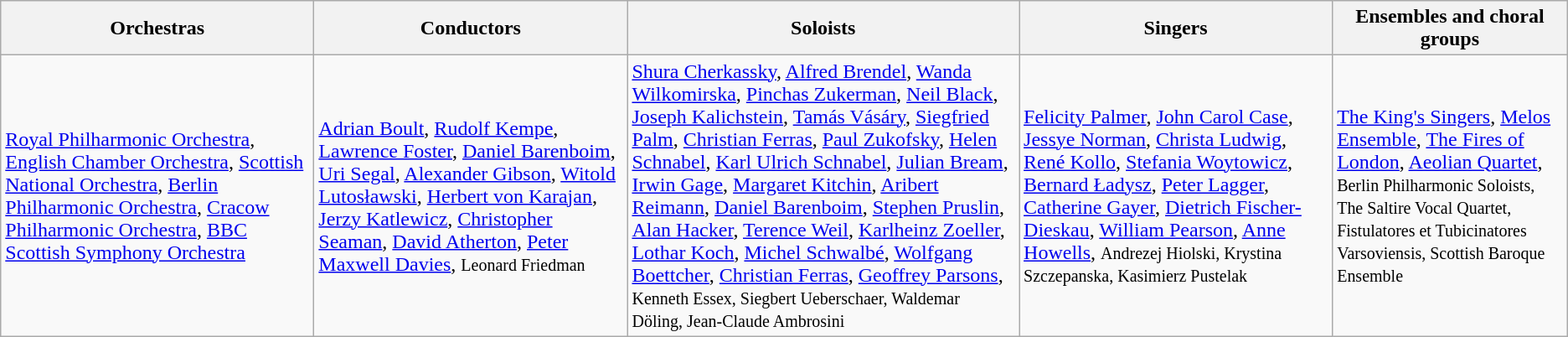<table class="wikitable toptextcells">
<tr class="hintergrundfarbe5">
<th style="width:20%;">Orchestras</th>
<th style="width:20%;">Conductors</th>
<th style="width:25%;">Soloists</th>
<th style="width:20%;">Singers</th>
<th style="width:15%;">Ensembles and choral groups</th>
</tr>
<tr>
<td><a href='#'>Royal Philharmonic Orchestra</a>, <a href='#'>English Chamber Orchestra</a>, <a href='#'>Scottish National Orchestra</a>, <a href='#'>Berlin Philharmonic Orchestra</a>, <a href='#'>Cracow Philharmonic Orchestra</a>, <a href='#'>BBC Scottish Symphony Orchestra</a></td>
<td><a href='#'>Adrian Boult</a>, <a href='#'>Rudolf Kempe</a>, <a href='#'>Lawrence Foster</a>, <a href='#'>Daniel Barenboim</a>, <a href='#'>Uri Segal</a>, <a href='#'>Alexander Gibson</a>, <a href='#'>Witold Lutosławski</a>, <a href='#'>Herbert von Karajan</a>, <a href='#'>Jerzy Katlewicz</a>, <a href='#'>Christopher Seaman</a>, <a href='#'>David Atherton</a>, <a href='#'>Peter Maxwell Davies</a>, <small>Leonard Friedman</small></td>
<td><a href='#'>Shura Cherkassky</a>, <a href='#'>Alfred Brendel</a>, <a href='#'>Wanda Wilkomirska</a>, <a href='#'>Pinchas Zukerman</a>, <a href='#'>Neil Black</a>, <a href='#'>Joseph Kalichstein</a>, <a href='#'>Tamás Vásáry</a>, <a href='#'>Siegfried Palm</a>, <a href='#'>Christian Ferras</a>, <a href='#'>Paul Zukofsky</a>, <a href='#'>Helen Schnabel</a>, <a href='#'>Karl Ulrich Schnabel</a>, <a href='#'>Julian Bream</a>, <a href='#'>Irwin Gage</a>, <a href='#'>Margaret Kitchin</a>, <a href='#'>Aribert Reimann</a>, <a href='#'>Daniel Barenboim</a>, <a href='#'>Stephen Pruslin</a>, <a href='#'>Alan Hacker</a>, <a href='#'>Terence Weil</a>, <a href='#'>Karlheinz Zoeller</a>, <a href='#'>Lothar Koch</a>, <a href='#'>Michel Schwalbé</a>, <a href='#'>Wolfgang Boettcher</a>, <a href='#'>Christian Ferras</a>, <a href='#'>Geoffrey Parsons</a>, <small>Kenneth Essex, Siegbert Ueberschaer, Waldemar Döling, Jean-Claude Ambrosini</small></td>
<td><a href='#'>Felicity Palmer</a>, <a href='#'>John Carol Case</a>, <a href='#'>Jessye Norman</a>, <a href='#'>Christa Ludwig</a>, <a href='#'>René Kollo</a>, <a href='#'>Stefania Woytowicz</a>,  <a href='#'>Bernard Ładysz</a>, <a href='#'>Peter Lagger</a>, <a href='#'>Catherine Gayer</a>, <a href='#'>Dietrich Fischer-Dieskau</a>, <a href='#'>William Pearson</a>, <a href='#'>Anne Howells</a>, <small>Andrezej Hiolski, Krystina Szczepanska, Kasimierz Pustelak</small></td>
<td><a href='#'>The King's Singers</a>, <a href='#'>Melos Ensemble</a>, <a href='#'>The Fires of London</a>, <a href='#'>Aeolian Quartet</a>,  <small>Berlin Philharmonic Soloists, The Saltire Vocal Quartet, Fistulatores et Tubicinatores Varsoviensis, Scottish Baroque Ensemble </small></td>
</tr>
</table>
